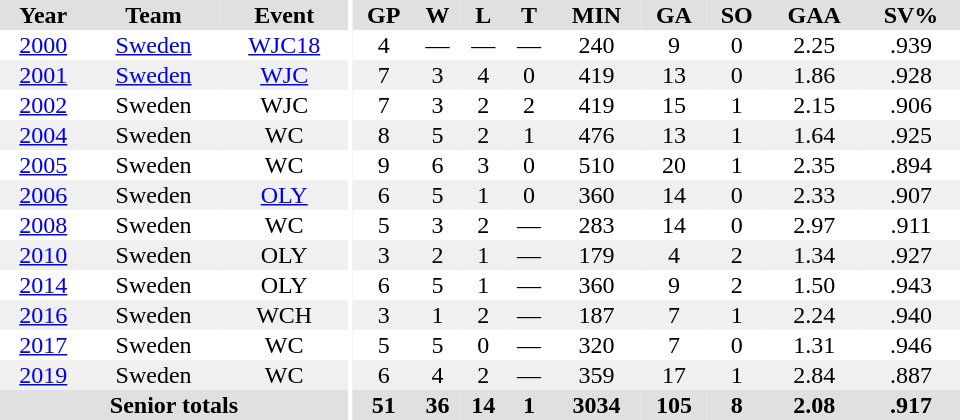<table border="0" cellpadding="1" cellspacing="0" ID="Table3" style="text-align:center; width:40em;">
<tr bgcolor="#e0e0e0">
<th>Year</th>
<th>Team</th>
<th>Event</th>
<th rowspan="99" bgcolor="#ffffff"></th>
<th>GP</th>
<th>W</th>
<th>L</th>
<th>T</th>
<th>MIN</th>
<th>GA</th>
<th>SO</th>
<th>GAA</th>
<th>SV%</th>
</tr>
<tr>
<td><a href='#'>2000</a></td>
<td><a href='#'>Sweden</a></td>
<td><a href='#'>WJC18</a></td>
<td>4</td>
<td>—</td>
<td>—</td>
<td>—</td>
<td>240</td>
<td>9</td>
<td>0</td>
<td>2.25</td>
<td>.939</td>
</tr>
<tr bgcolor="#f0f0f0">
<td><a href='#'>2001</a></td>
<td><a href='#'>Sweden</a></td>
<td><a href='#'>WJC</a></td>
<td>7</td>
<td>3</td>
<td>4</td>
<td>0</td>
<td>419</td>
<td>13</td>
<td>0</td>
<td>1.86</td>
<td>.928</td>
</tr>
<tr>
<td><a href='#'>2002</a></td>
<td>Sweden</td>
<td>WJC</td>
<td>7</td>
<td>3</td>
<td>2</td>
<td>2</td>
<td>419</td>
<td>15</td>
<td>1</td>
<td>2.15</td>
<td>.906</td>
</tr>
<tr bgcolor="#f0f0f0">
<td><a href='#'>2004</a></td>
<td>Sweden</td>
<td>WC</td>
<td>8</td>
<td>5</td>
<td>2</td>
<td>1</td>
<td>476</td>
<td>13</td>
<td>1</td>
<td>1.64</td>
<td>.925</td>
</tr>
<tr>
<td><a href='#'>2005</a></td>
<td>Sweden</td>
<td>WC</td>
<td>9</td>
<td>6</td>
<td>3</td>
<td>0</td>
<td>510</td>
<td>20</td>
<td>1</td>
<td>2.35</td>
<td>.894</td>
</tr>
<tr bgcolor="#f0f0f0">
<td><a href='#'>2006</a></td>
<td>Sweden</td>
<td><a href='#'>OLY</a></td>
<td>6</td>
<td>5</td>
<td>1</td>
<td>0</td>
<td>360</td>
<td>14</td>
<td>0</td>
<td>2.33</td>
<td>.907</td>
</tr>
<tr>
<td><a href='#'>2008</a></td>
<td>Sweden</td>
<td>WC</td>
<td>5</td>
<td>3</td>
<td>2</td>
<td>—</td>
<td>283</td>
<td>14</td>
<td>0</td>
<td>2.97</td>
<td>.911</td>
</tr>
<tr bgcolor="#f0f0f0">
<td><a href='#'>2010</a></td>
<td>Sweden</td>
<td>OLY</td>
<td>3</td>
<td>2</td>
<td>1</td>
<td>—</td>
<td>179</td>
<td>4</td>
<td>2</td>
<td>1.34</td>
<td>.927</td>
</tr>
<tr>
<td><a href='#'>2014</a></td>
<td>Sweden</td>
<td>OLY</td>
<td>6</td>
<td>5</td>
<td>1</td>
<td>—</td>
<td>360</td>
<td>9</td>
<td>2</td>
<td>1.50</td>
<td>.943</td>
</tr>
<tr bgcolor="#f0f0f0">
<td><a href='#'>2016</a></td>
<td>Sweden</td>
<td>WCH</td>
<td>3</td>
<td>1</td>
<td>2</td>
<td>—</td>
<td>187</td>
<td>7</td>
<td>1</td>
<td>2.24</td>
<td>.940</td>
</tr>
<tr>
<td><a href='#'>2017</a></td>
<td>Sweden</td>
<td>WC</td>
<td>5</td>
<td>5</td>
<td>0</td>
<td>—</td>
<td>320</td>
<td>7</td>
<td>0</td>
<td>1.31</td>
<td>.946</td>
</tr>
<tr bgcolor="#f0f0f0">
<td><a href='#'>2019</a></td>
<td>Sweden</td>
<td>WC</td>
<td>6</td>
<td>4</td>
<td>2</td>
<td>—</td>
<td>359</td>
<td>17</td>
<td>1</td>
<td>2.84</td>
<td>.887</td>
</tr>
<tr bgcolor="#e0e0e0">
<th colspan="3">Senior totals</th>
<th>51</th>
<th>36</th>
<th>14</th>
<th>1</th>
<th>3034</th>
<th>105</th>
<th>8</th>
<th>2.08</th>
<th>.917</th>
</tr>
</table>
